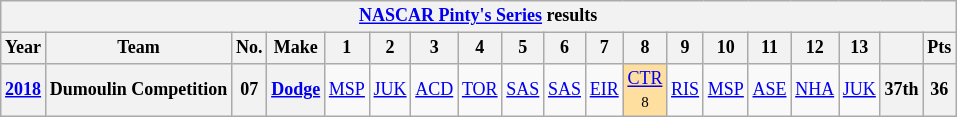<table class="wikitable" style="text-align:center; font-size:75%">
<tr>
<th colspan=45><a href='#'>NASCAR Pinty's Series</a> results</th>
</tr>
<tr>
<th>Year</th>
<th>Team</th>
<th>No.</th>
<th>Make</th>
<th>1</th>
<th>2</th>
<th>3</th>
<th>4</th>
<th>5</th>
<th>6</th>
<th>7</th>
<th>8</th>
<th>9</th>
<th>10</th>
<th>11</th>
<th>12</th>
<th>13</th>
<th></th>
<th>Pts</th>
</tr>
<tr>
<th><a href='#'>2018</a></th>
<th>Dumoulin Competition</th>
<th>07</th>
<th><a href='#'>Dodge</a></th>
<td><a href='#'>MSP</a></td>
<td><a href='#'>JUK</a></td>
<td><a href='#'>ACD</a></td>
<td><a href='#'>TOR</a></td>
<td><a href='#'>SAS</a></td>
<td><a href='#'>SAS</a></td>
<td><a href='#'>EIR</a></td>
<td style="background:#FFDF9F;"><a href='#'>CTR</a><br><small>8</small></td>
<td><a href='#'>RIS</a></td>
<td><a href='#'>MSP</a></td>
<td><a href='#'>ASE</a></td>
<td><a href='#'>NHA</a></td>
<td><a href='#'>JUK</a></td>
<th>37th</th>
<th>36</th>
</tr>
</table>
